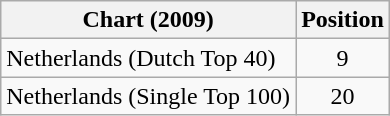<table class="wikitable sortable">
<tr>
<th>Chart (2009)</th>
<th>Position</th>
</tr>
<tr>
<td>Netherlands (Dutch Top 40)</td>
<td align="center">9</td>
</tr>
<tr>
<td>Netherlands (Single Top 100)</td>
<td align="center">20</td>
</tr>
</table>
